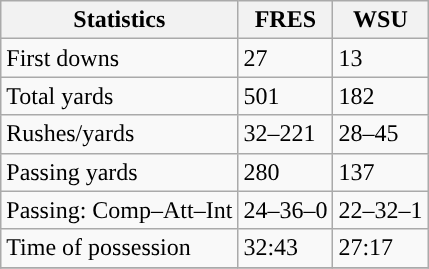<table class="wikitable" style="float: left;">
<tr>
<th>Statistics</th>
<th>FRES</th>
<th>WSU</th>
</tr>
<tr>
<td>First downs</td>
<td>27</td>
<td>13</td>
</tr>
<tr>
<td>Total yards</td>
<td>501</td>
<td>182</td>
</tr>
<tr>
<td>Rushes/yards</td>
<td>32–221</td>
<td>28–45</td>
</tr>
<tr>
<td>Passing yards</td>
<td>280</td>
<td>137</td>
</tr>
<tr>
<td>Passing: Comp–Att–Int</td>
<td>24–36–0</td>
<td>22–32–1</td>
</tr>
<tr>
<td>Time of possession</td>
<td>32:43</td>
<td>27:17</td>
</tr>
<tr>
</tr>
</table>
